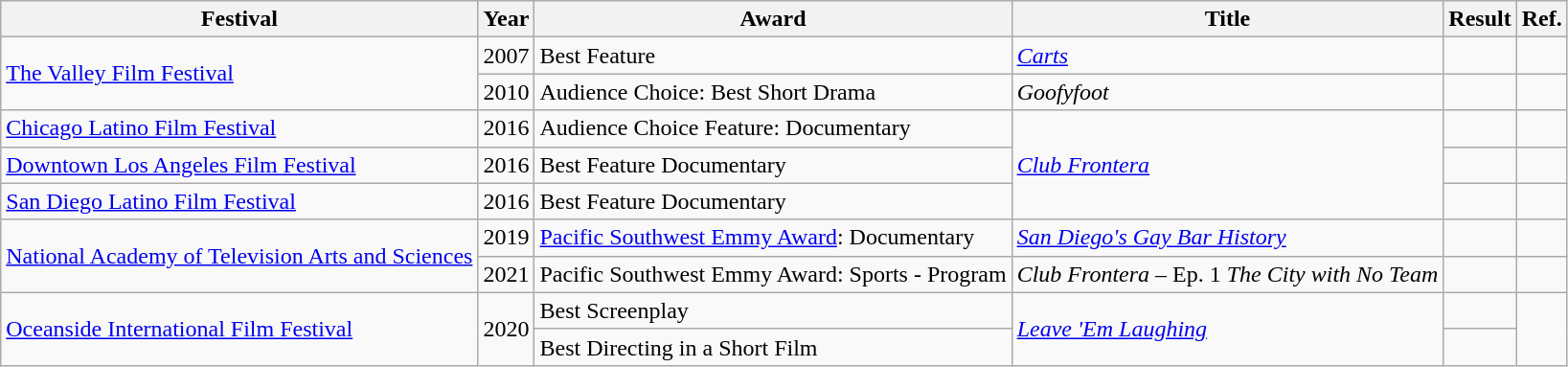<table class="wikitable">
<tr>
<th>Festival</th>
<th>Year</th>
<th>Award</th>
<th>Title</th>
<th>Result</th>
<th>Ref.</th>
</tr>
<tr>
<td rowspan="2"><a href='#'>The Valley Film Festival</a></td>
<td>2007</td>
<td>Best Feature</td>
<td><em><a href='#'>Carts</a></em></td>
<td></td>
<td></td>
</tr>
<tr>
<td>2010</td>
<td>Audience Choice: Best Short Drama</td>
<td><em>Goofyfoot</em></td>
<td></td>
<td></td>
</tr>
<tr>
<td><a href='#'>Chicago Latino Film Festival</a></td>
<td>2016</td>
<td>Audience Choice Feature: Documentary</td>
<td rowspan="3"><em><a href='#'>Club Frontera</a></em></td>
<td></td>
<td></td>
</tr>
<tr>
<td><a href='#'>Downtown Los Angeles Film Festival</a></td>
<td>2016</td>
<td>Best Feature Documentary</td>
<td></td>
<td></td>
</tr>
<tr>
<td><a href='#'>San Diego Latino Film Festival</a></td>
<td>2016</td>
<td>Best Feature Documentary</td>
<td></td>
<td></td>
</tr>
<tr>
<td rowspan="2"><a href='#'>National Academy of Television Arts and Sciences</a></td>
<td>2019</td>
<td><a href='#'>Pacific Southwest Emmy Award</a>: Documentary</td>
<td><em><a href='#'>San Diego's Gay Bar History</a></em></td>
<td></td>
<td></td>
</tr>
<tr>
<td>2021</td>
<td>Pacific Southwest Emmy Award: Sports - Program</td>
<td><em>Club Frontera</em> – Ep. 1 <em>The City with No Team</em></td>
<td></td>
<td></td>
</tr>
<tr>
<td rowspan="2"><a href='#'>Oceanside International Film Festival</a></td>
<td rowspan="2">2020</td>
<td>Best Screenplay</td>
<td rowspan="2"><a href='#'><em>Leave 'Em Laughing</em></a></td>
<td></td>
<td rowspan="2"></td>
</tr>
<tr>
<td>Best Directing in a Short Film</td>
<td></td>
</tr>
</table>
